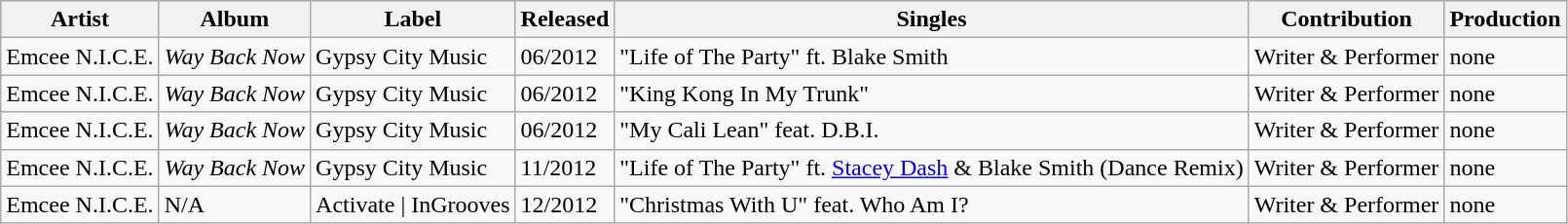<table class="wikitable">
<tr>
<th>Artist</th>
<th>Album</th>
<th>Label</th>
<th>Released</th>
<th>Singles</th>
<th>Contribution</th>
<th>Production</th>
</tr>
<tr>
<td>Emcee N.I.C.E.</td>
<td><em>Way Back Now</em></td>
<td>Gypsy City Music</td>
<td>06/2012</td>
<td>"Life of The Party" ft. Blake Smith</td>
<td>Writer & Performer</td>
<td>none</td>
</tr>
<tr>
<td>Emcee N.I.C.E.</td>
<td><em>Way Back Now</em></td>
<td>Gypsy City Music</td>
<td>06/2012</td>
<td>"King Kong In My Trunk"</td>
<td>Writer & Performer</td>
<td>none</td>
</tr>
<tr>
<td>Emcee N.I.C.E.</td>
<td><em>Way Back Now</em></td>
<td>Gypsy City Music</td>
<td>06/2012</td>
<td>"My Cali Lean" feat. D.B.I.</td>
<td>Writer & Performer</td>
<td>none</td>
</tr>
<tr>
<td>Emcee N.I.C.E.</td>
<td><em>Way Back Now</em></td>
<td>Gypsy City Music</td>
<td>11/2012</td>
<td>"Life of The Party" ft. <a href='#'>Stacey Dash</a> & Blake Smith (Dance Remix)</td>
<td>Writer & Performer</td>
<td>none</td>
</tr>
<tr>
<td>Emcee N.I.C.E.</td>
<td>N/A</td>
<td Gypsy City Music>Activate | InGrooves</td>
<td>12/2012</td>
<td>"Christmas With U" feat. Who Am I?</td>
<td>Writer & Performer</td>
<td>none</td>
</tr>
</table>
